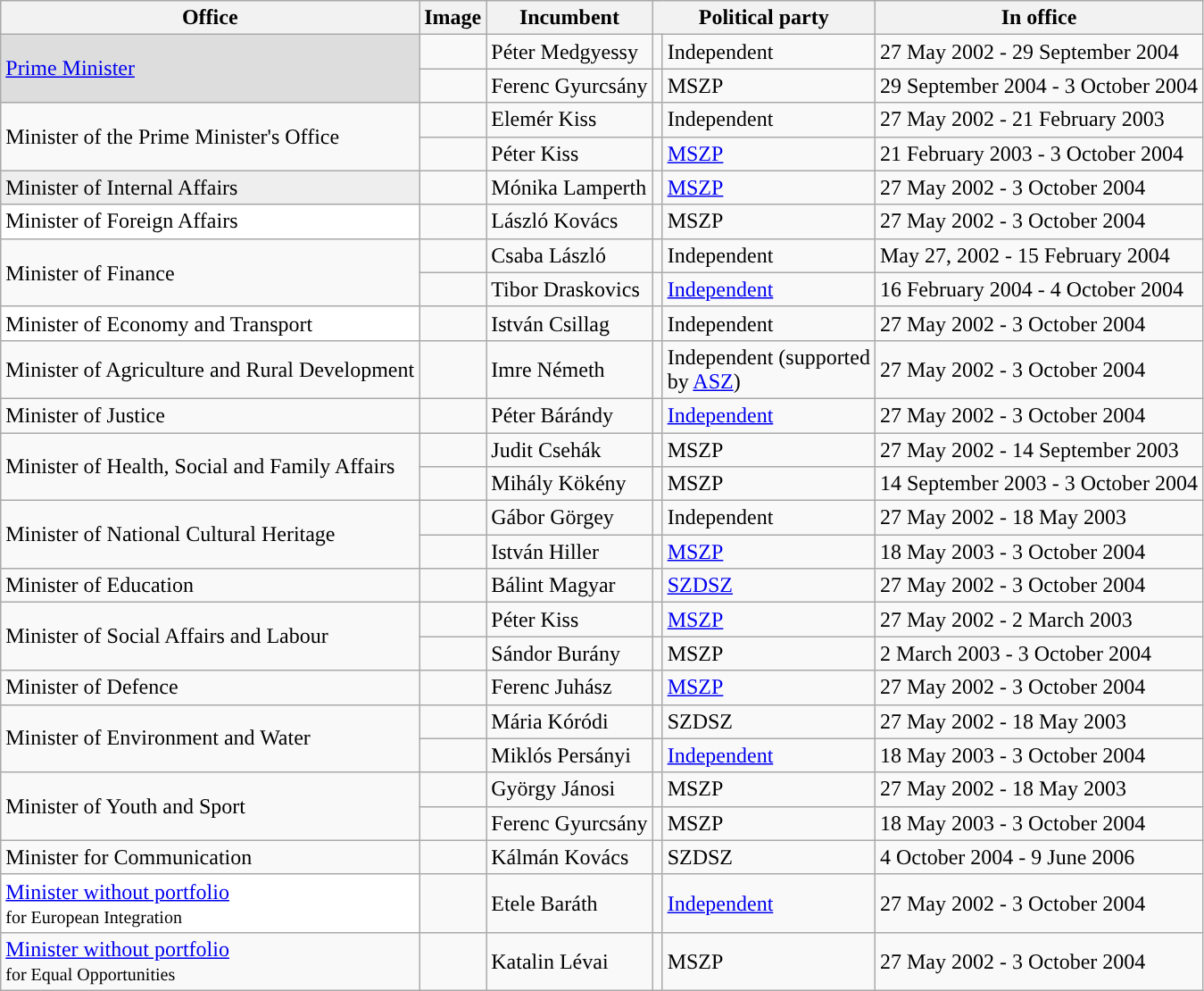<table class="wikitable">
<tr>
<th>Office</th>
<th>Image</th>
<th>Incumbent</th>
<th colspan="2">Political party</th>
<th>In office</th>
</tr>
<tr>
<td rowspan="2" style="background:#ddd;"><a href='#'>Prime Minister</a></td>
<td></td>
<td>Péter Medgyessy</td>
<td style="background-color: "></td>
<td>Independent</td>
<td>27 May 2002 - 29 September 2004</td>
</tr>
<tr>
<td></td>
<td>Ferenc Gyurcsány</td>
<td style="background-color: "></td>
<td>MSZP</td>
<td>29 September 2004 - 3 October 2004</td>
</tr>
<tr>
<td rowspan="2">Minister of the Prime Minister's Office</td>
<td></td>
<td>Elemér Kiss</td>
<td style="background-color: "></td>
<td>Independent</td>
<td>27 May 2002 - 21 February 2003</td>
</tr>
<tr>
<td></td>
<td>Péter Kiss</td>
<td style="background-color: "></td>
<td><a href='#'>MSZP</a></td>
<td>21 February 2003 - 3 October 2004</td>
</tr>
<tr>
<td style="background:#eee;">Minister of Internal Affairs</td>
<td></td>
<td>Mónika Lamperth</td>
<td style="background-color: "></td>
<td><a href='#'>MSZP</a></td>
<td>27 May 2002 - 3 October 2004</td>
</tr>
<tr>
<td style="background:#fff;">Minister of Foreign Affairs</td>
<td></td>
<td>László Kovács</td>
<td style="background-color: "></td>
<td>MSZP</td>
<td>27 May 2002 - 3 October 2004</td>
</tr>
<tr>
<td rowspan="2">Minister of Finance</td>
<td></td>
<td>Csaba László</td>
<td style="background-color: "></td>
<td>Independent</td>
<td>May 27, 2002 - 15 February 2004</td>
</tr>
<tr>
<td></td>
<td>Tibor Draskovics</td>
<td style="background-color: "></td>
<td><a href='#'>Independent</a></td>
<td>16 February 2004 - 4 October 2004</td>
</tr>
<tr>
<td style="background:#fff;">Minister of Economy and Transport</td>
<td></td>
<td>István Csillag</td>
<td style="background-color: "></td>
<td>Independent</td>
<td>27 May 2002 - 3 October 2004</td>
</tr>
<tr>
<td>Minister of Agriculture and Rural Development</td>
<td></td>
<td>Imre Németh</td>
<td style="background-color: "></td>
<td>Independent (supported<br>by <a href='#'>ASZ</a>)</td>
<td>27 May 2002 - 3 October 2004</td>
</tr>
<tr>
<td>Minister of Justice</td>
<td></td>
<td>Péter Bárándy</td>
<td style="background-color: "></td>
<td><a href='#'>Independent</a></td>
<td>27 May 2002 - 3 October 2004</td>
</tr>
<tr>
<td rowspan="2">Minister of Health, Social and Family Affairs</td>
<td></td>
<td>Judit Csehák</td>
<td style="background-color: "></td>
<td>MSZP</td>
<td>27 May 2002 - 14 September 2003</td>
</tr>
<tr>
<td></td>
<td>Mihály Kökény</td>
<td style="background-color: "></td>
<td>MSZP</td>
<td>14 September 2003 - 3 October 2004</td>
</tr>
<tr>
<td rowspan="2">Minister of National Cultural Heritage</td>
<td></td>
<td>Gábor Görgey</td>
<td style="background-color: "></td>
<td>Independent</td>
<td>27 May 2002 - 18 May 2003</td>
</tr>
<tr>
<td></td>
<td>István Hiller</td>
<td style="background-color: "></td>
<td><a href='#'>MSZP</a></td>
<td>18 May 2003 - 3 October 2004</td>
</tr>
<tr>
<td>Minister of Education</td>
<td></td>
<td>Bálint Magyar</td>
<td style="background-color: "></td>
<td><a href='#'>SZDSZ</a></td>
<td>27 May 2002 - 3 October 2004</td>
</tr>
<tr>
<td rowspan="2">Minister of Social Affairs and Labour</td>
<td></td>
<td>Péter Kiss</td>
<td style="background-color: "></td>
<td><a href='#'>MSZP</a></td>
<td>27 May 2002 - 2 March 2003</td>
</tr>
<tr>
<td></td>
<td>Sándor Burány</td>
<td style="background-color: "></td>
<td>MSZP</td>
<td>2 March 2003 - 3 October 2004</td>
</tr>
<tr>
<td>Minister of Defence</td>
<td></td>
<td>Ferenc Juhász</td>
<td style="background-color: "></td>
<td><a href='#'>MSZP</a></td>
<td>27 May 2002 - 3 October 2004</td>
</tr>
<tr>
<td rowspan="2">Minister of Environment and Water</td>
<td></td>
<td>Mária Kóródi</td>
<td style="background-color: "></td>
<td>SZDSZ</td>
<td>27 May 2002 - 18 May 2003</td>
</tr>
<tr>
<td></td>
<td>Miklós Persányi</td>
<td style="background-color: "></td>
<td><a href='#'>Independent</a></td>
<td>18 May 2003 - 3 October 2004</td>
</tr>
<tr>
<td rowspan="2">Minister of Youth and Sport</td>
<td></td>
<td>György Jánosi</td>
<td style="background-color: "></td>
<td>MSZP</td>
<td>27 May 2002 - 18 May 2003</td>
</tr>
<tr>
<td></td>
<td>Ferenc Gyurcsány</td>
<td style="background-color: "></td>
<td>MSZP</td>
<td>18 May 2003 - 3 October 2004</td>
</tr>
<tr>
<td>Minister for Communication</td>
<td></td>
<td>Kálmán Kovács</td>
<td style="background-color: "></td>
<td>SZDSZ</td>
<td>4 October 2004 - 9 June 2006</td>
</tr>
<tr>
<td style="background:#fff;"><a href='#'>Minister without portfolio</a><br><small>for European Integration</small></td>
<td></td>
<td>Etele Baráth</td>
<td style="background-color: "></td>
<td><a href='#'>Independent</a></td>
<td>27 May 2002 - 3 October 2004</td>
</tr>
<tr>
<td><a href='#'>Minister without portfolio</a><br><small>for Equal Opportunities</small></td>
<td></td>
<td>Katalin Lévai</td>
<td style="background-color: "></td>
<td>MSZP</td>
<td>27 May 2002 - 3 October 2004</td>
</tr>
</table>
